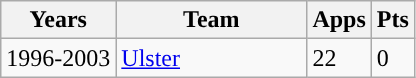<table class="wikitable" style="text-align:left;">
<tr>
<th>Years</th>
<th width=120px>Team</th>
<th>Apps</th>
<th>Pts</th>
</tr>
<tr>
<td>1996-2003</td>
<td><a href='#'>Ulster</a></td>
<td>22</td>
<td>0</td>
</tr>
</table>
